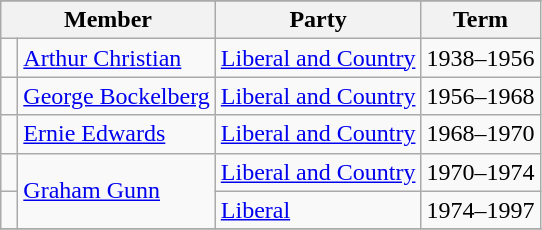<table class="wikitable">
<tr>
</tr>
<tr>
<th colspan="2">Member</th>
<th>Party</th>
<th>Term</th>
</tr>
<tr>
<td> </td>
<td><a href='#'>Arthur Christian</a></td>
<td><a href='#'>Liberal and Country</a></td>
<td>1938–1956</td>
</tr>
<tr>
<td> </td>
<td><a href='#'>George Bockelberg</a></td>
<td><a href='#'>Liberal and Country</a></td>
<td>1956–1968</td>
</tr>
<tr>
<td> </td>
<td><a href='#'>Ernie Edwards</a></td>
<td><a href='#'>Liberal and Country</a></td>
<td>1968–1970</td>
</tr>
<tr>
<td> </td>
<td rowspan=2><a href='#'>Graham Gunn</a></td>
<td><a href='#'>Liberal and Country</a></td>
<td>1970–1974</td>
</tr>
<tr>
<td> </td>
<td><a href='#'>Liberal</a></td>
<td>1974–1997</td>
</tr>
<tr>
</tr>
</table>
